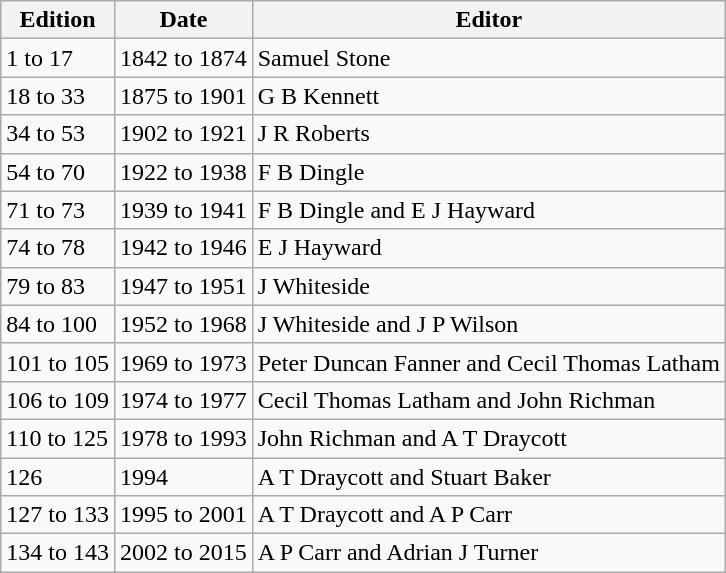<table class="wikitable">
<tr>
<th>Edition</th>
<th>Date</th>
<th>Editor</th>
</tr>
<tr>
<td>1 to 17</td>
<td>1842 to 1874</td>
<td>Samuel Stone</td>
</tr>
<tr>
<td>18 to 33</td>
<td>1875 to 1901</td>
<td>G B Kennett</td>
</tr>
<tr>
<td>34 to 53</td>
<td>1902 to 1921</td>
<td>J R Roberts</td>
</tr>
<tr>
<td>54 to 70</td>
<td>1922 to 1938</td>
<td>F B Dingle</td>
</tr>
<tr>
<td>71 to 73</td>
<td>1939 to 1941</td>
<td>F B Dingle and E J Hayward</td>
</tr>
<tr>
<td>74 to 78</td>
<td>1942 to 1946</td>
<td>E J Hayward</td>
</tr>
<tr>
<td>79 to 83</td>
<td>1947 to 1951</td>
<td>J Whiteside</td>
</tr>
<tr>
<td>84 to 100</td>
<td>1952 to 1968</td>
<td>J Whiteside and J P Wilson</td>
</tr>
<tr>
<td>101 to 105</td>
<td>1969 to 1973</td>
<td>Peter Duncan Fanner and Cecil Thomas Latham</td>
</tr>
<tr>
<td>106 to 109</td>
<td>1974 to 1977</td>
<td>Cecil Thomas Latham and John Richman</td>
</tr>
<tr>
<td>110 to 125</td>
<td>1978 to 1993</td>
<td>John Richman and A T Draycott</td>
</tr>
<tr>
<td>126</td>
<td>1994</td>
<td>A T Draycott and Stuart Baker</td>
</tr>
<tr>
<td>127 to 133</td>
<td>1995 to 2001</td>
<td>A T Draycott and A P Carr</td>
</tr>
<tr>
<td>134 to 143</td>
<td>2002 to 2015</td>
<td>A P Carr and Adrian J Turner</td>
</tr>
</table>
